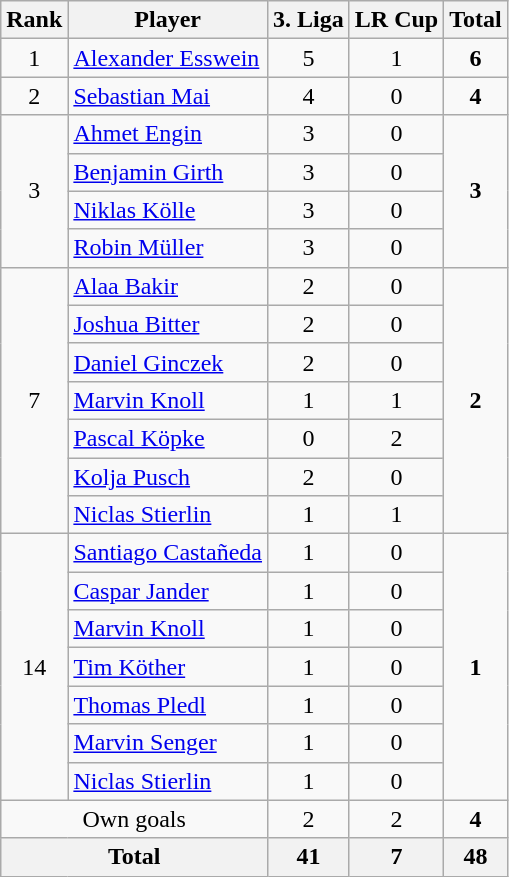<table class="wikitable" style="text-align:center;">
<tr>
<th>Rank</th>
<th>Player</th>
<th>3. Liga</th>
<th>LR Cup</th>
<th>Total</th>
</tr>
<tr>
<td>1</td>
<td align=left> <a href='#'>Alexander Esswein</a></td>
<td>5</td>
<td>1</td>
<td><strong>6</strong></td>
</tr>
<tr>
<td>2</td>
<td align=left> <a href='#'>Sebastian Mai</a></td>
<td>4</td>
<td>0</td>
<td><strong>4</strong></td>
</tr>
<tr>
<td rowspan=4>3</td>
<td align=left> <a href='#'>Ahmet Engin</a></td>
<td>3</td>
<td>0</td>
<td rowspan=4><strong>3</strong></td>
</tr>
<tr>
<td align=left> <a href='#'>Benjamin Girth</a></td>
<td>3</td>
<td>0</td>
</tr>
<tr>
<td align=left> <a href='#'>Niklas Kölle</a></td>
<td>3</td>
<td>0</td>
</tr>
<tr>
<td align=left> <a href='#'>Robin Müller</a></td>
<td>3</td>
<td>0</td>
</tr>
<tr>
<td rowspan=7>7</td>
<td align=left> <a href='#'>Alaa Bakir</a></td>
<td>2</td>
<td>0</td>
<td rowspan=7><strong>2</strong></td>
</tr>
<tr>
<td align=left> <a href='#'>Joshua Bitter</a></td>
<td>2</td>
<td>0</td>
</tr>
<tr>
<td align=left> <a href='#'>Daniel Ginczek</a></td>
<td>2</td>
<td>0</td>
</tr>
<tr>
<td align=left> <a href='#'>Marvin Knoll</a></td>
<td>1</td>
<td>1</td>
</tr>
<tr>
<td align=left> <a href='#'>Pascal Köpke</a></td>
<td>0</td>
<td>2</td>
</tr>
<tr>
<td align=left> <a href='#'>Kolja Pusch</a></td>
<td>2</td>
<td>0</td>
</tr>
<tr>
<td align=left> <a href='#'>Niclas Stierlin</a></td>
<td>1</td>
<td>1</td>
</tr>
<tr>
<td rowspan=7>14</td>
<td align=left> <a href='#'>Santiago Castañeda</a></td>
<td>1</td>
<td>0</td>
<td rowspan=7><strong>1</strong></td>
</tr>
<tr>
<td align=left> <a href='#'>Caspar Jander</a></td>
<td>1</td>
<td>0</td>
</tr>
<tr>
<td align=left> <a href='#'>Marvin Knoll</a></td>
<td>1</td>
<td>0</td>
</tr>
<tr>
<td align=left> <a href='#'>Tim Köther</a></td>
<td>1</td>
<td>0</td>
</tr>
<tr>
<td align=left> <a href='#'>Thomas Pledl</a></td>
<td>1</td>
<td>0</td>
</tr>
<tr>
<td align=left> <a href='#'>Marvin Senger</a></td>
<td>1</td>
<td>0</td>
</tr>
<tr>
<td align=left> <a href='#'>Niclas Stierlin</a></td>
<td>1</td>
<td>0</td>
</tr>
<tr>
<td align=center colspan=2>Own goals</td>
<td>2</td>
<td>2</td>
<td><strong>4</strong></td>
</tr>
<tr>
<th colspan=2>Total</th>
<th>41</th>
<th>7</th>
<th>48</th>
</tr>
</table>
